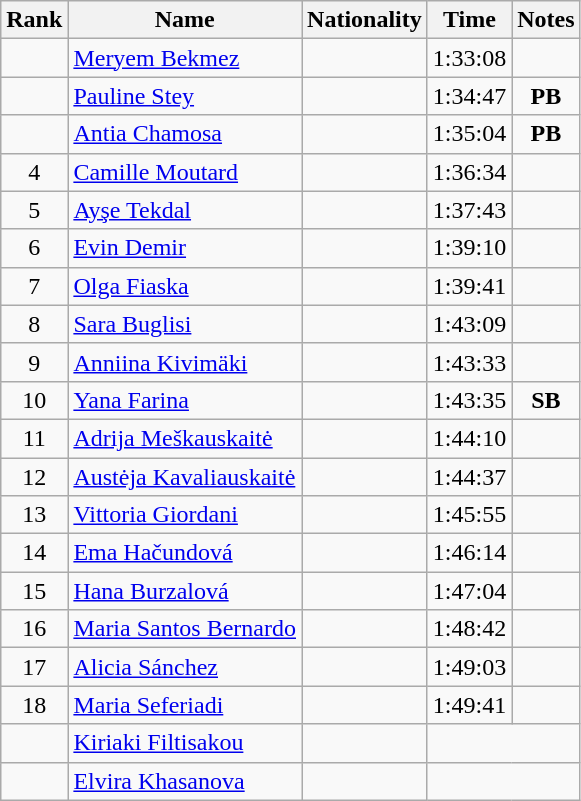<table class="wikitable sortable" style="text-align:center">
<tr>
<th>Rank</th>
<th>Name</th>
<th>Nationality</th>
<th>Time</th>
<th>Notes</th>
</tr>
<tr>
<td></td>
<td align=left><a href='#'>Meryem Bekmez</a></td>
<td align=left></td>
<td>1:33:08</td>
<td></td>
</tr>
<tr>
<td></td>
<td align=left><a href='#'>Pauline Stey</a></td>
<td align=left></td>
<td>1:34:47</td>
<td><strong>PB</strong></td>
</tr>
<tr>
<td></td>
<td align=left><a href='#'>Antia Chamosa</a></td>
<td align=left></td>
<td>1:35:04</td>
<td><strong>PB</strong></td>
</tr>
<tr>
<td>4</td>
<td align=left><a href='#'>Camille Moutard</a></td>
<td align=left></td>
<td>1:36:34</td>
<td></td>
</tr>
<tr>
<td>5</td>
<td align=left><a href='#'>Ayşe Tekdal</a></td>
<td align=left></td>
<td>1:37:43</td>
<td></td>
</tr>
<tr>
<td>6</td>
<td align=left><a href='#'>Evin Demir</a></td>
<td align=left></td>
<td>1:39:10</td>
<td></td>
</tr>
<tr>
<td>7</td>
<td align=left><a href='#'>Olga Fiaska</a></td>
<td align=left></td>
<td>1:39:41</td>
<td></td>
</tr>
<tr>
<td>8</td>
<td align=left><a href='#'>Sara Buglisi</a></td>
<td align=left></td>
<td>1:43:09</td>
<td></td>
</tr>
<tr>
<td>9</td>
<td align=left><a href='#'>Anniina Kivimäki</a></td>
<td align=left></td>
<td>1:43:33</td>
<td></td>
</tr>
<tr>
<td>10</td>
<td align=left><a href='#'>Yana Farina</a></td>
<td align=left></td>
<td>1:43:35</td>
<td><strong>SB</strong></td>
</tr>
<tr>
<td>11</td>
<td align=left><a href='#'>Adrija Meškauskaitė</a></td>
<td align=left></td>
<td>1:44:10</td>
<td></td>
</tr>
<tr>
<td>12</td>
<td align=left><a href='#'>Austėja Kavaliauskaitė</a></td>
<td align=left></td>
<td>1:44:37</td>
<td></td>
</tr>
<tr>
<td>13</td>
<td align=left><a href='#'>Vittoria Giordani</a></td>
<td align=left></td>
<td>1:45:55</td>
<td></td>
</tr>
<tr>
<td>14</td>
<td align=left><a href='#'>Ema Hačundová</a></td>
<td align=left></td>
<td>1:46:14</td>
<td></td>
</tr>
<tr>
<td>15</td>
<td align=left><a href='#'>Hana Burzalová</a></td>
<td align=left></td>
<td>1:47:04</td>
<td></td>
</tr>
<tr>
<td>16</td>
<td align=left><a href='#'>Maria Santos Bernardo</a></td>
<td align=left></td>
<td>1:48:42</td>
<td></td>
</tr>
<tr>
<td>17</td>
<td align=left><a href='#'>Alicia Sánchez</a></td>
<td align=left></td>
<td>1:49:03</td>
<td></td>
</tr>
<tr>
<td>18</td>
<td align=left><a href='#'>Maria Seferiadi</a></td>
<td align=left></td>
<td>1:49:41</td>
<td></td>
</tr>
<tr>
<td></td>
<td align=left><a href='#'>Kiriaki Filtisakou</a></td>
<td align=left></td>
<td colspan=2></td>
</tr>
<tr>
<td></td>
<td align=left><a href='#'>Elvira Khasanova</a></td>
<td align=left></td>
<td colspan=2></td>
</tr>
</table>
